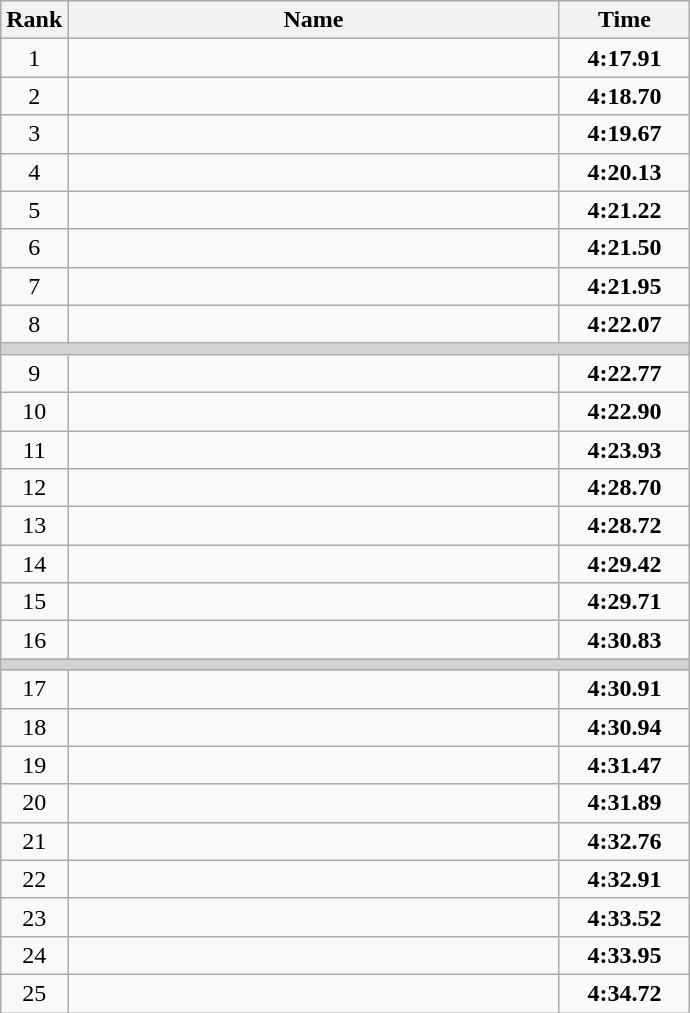<table class="wikitable">
<tr>
<th>Rank</th>
<th align="center" style="width: 20em">Name</th>
<th align="center" style="width: 5em">Time</th>
</tr>
<tr>
<td align="center">1</td>
<td></td>
<td align="center"><strong>4:17.91</strong></td>
</tr>
<tr>
<td align="center">2</td>
<td></td>
<td align="center"><strong>4:18.70</strong></td>
</tr>
<tr>
<td align="center">3</td>
<td></td>
<td align="center"><strong>4:19.67</strong></td>
</tr>
<tr>
<td align="center">4</td>
<td></td>
<td align="center"><strong>4:20.13</strong></td>
</tr>
<tr>
<td align="center">5</td>
<td></td>
<td align="center"><strong>4:21.22</strong></td>
</tr>
<tr>
<td align="center">6</td>
<td></td>
<td align="center"><strong>4:21.50</strong></td>
</tr>
<tr>
<td align="center">7</td>
<td></td>
<td align="center"><strong>4:21.95</strong></td>
</tr>
<tr>
<td align="center">8</td>
<td></td>
<td align="center"><strong>4:22.07</strong></td>
</tr>
<tr>
<td colspan=3 bgcolor=lightgray></td>
</tr>
<tr>
<td align="center">9</td>
<td></td>
<td align="center"><strong>4:22.77</strong></td>
</tr>
<tr>
<td align="center">10</td>
<td></td>
<td align="center"><strong>4:22.90</strong></td>
</tr>
<tr>
<td align="center">11</td>
<td></td>
<td align="center"><strong>4:23.93</strong></td>
</tr>
<tr>
<td align="center">12</td>
<td></td>
<td align="center"><strong>4:28.70</strong></td>
</tr>
<tr>
<td align="center">13</td>
<td></td>
<td align="center"><strong>4:28.72</strong></td>
</tr>
<tr>
<td align="center">14</td>
<td></td>
<td align="center"><strong>4:29.42</strong></td>
</tr>
<tr>
<td align="center">15</td>
<td></td>
<td align="center"><strong>4:29.71</strong></td>
</tr>
<tr>
<td align="center">16</td>
<td></td>
<td align="center"><strong>4:30.83</strong></td>
</tr>
<tr>
<td colspan=3 bgcolor=lightgray></td>
</tr>
<tr>
<td align="center">17</td>
<td></td>
<td align="center"><strong>4:30.91</strong></td>
</tr>
<tr>
<td align="center">18</td>
<td></td>
<td align="center"><strong>4:30.94</strong></td>
</tr>
<tr>
<td align="center">19</td>
<td></td>
<td align="center"><strong>4:31.47</strong></td>
</tr>
<tr>
<td align="center">20</td>
<td></td>
<td align="center"><strong>4:31.89</strong></td>
</tr>
<tr>
<td align="center">21</td>
<td></td>
<td align="center"><strong>4:32.76</strong></td>
</tr>
<tr>
<td align="center">22</td>
<td></td>
<td align="center"><strong>4:32.91</strong></td>
</tr>
<tr>
<td align="center">23</td>
<td></td>
<td align="center"><strong>4:33.52</strong></td>
</tr>
<tr>
<td align="center">24</td>
<td></td>
<td align="center"><strong>4:33.95</strong></td>
</tr>
<tr>
<td align="center">25</td>
<td></td>
<td align="center"><strong>4:34.72</strong></td>
</tr>
</table>
